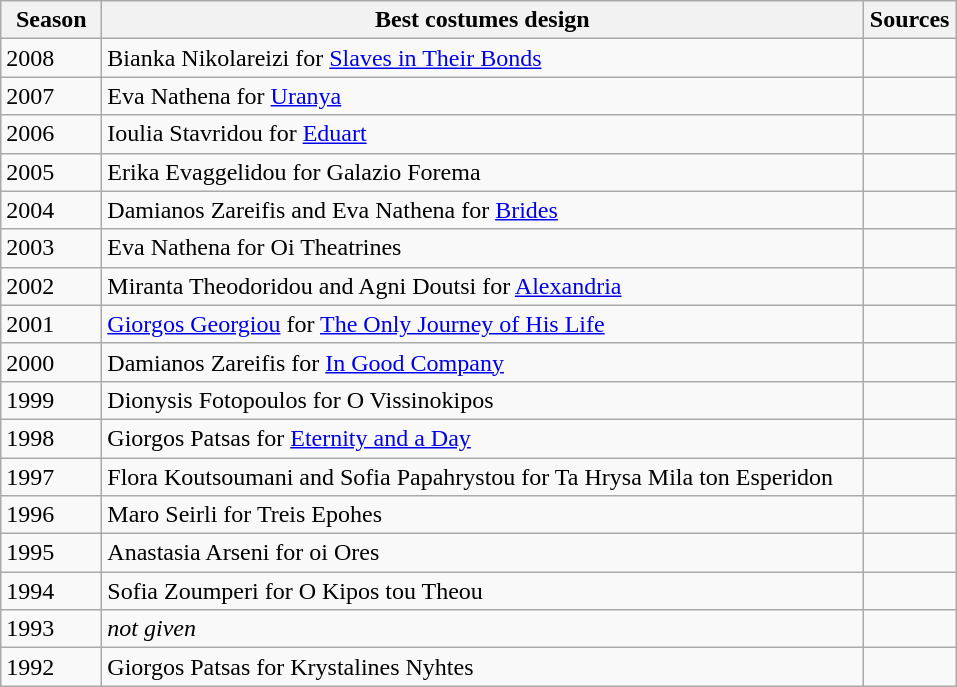<table class="wikitable" style="margin-right: 0;">
<tr text-align:center;">
<th style="width:60px;">Season</th>
<th style="width:500px;">Best costumes design</th>
<th style="width:55px;">Sources</th>
</tr>
<tr>
<td>2008</td>
<td>Bianka Nikolareizi for <a href='#'>Slaves in Their Bonds</a></td>
<td></td>
</tr>
<tr>
<td>2007</td>
<td>Eva Nathena for <a href='#'>Uranya</a></td>
<td></td>
</tr>
<tr>
<td>2006</td>
<td>Ioulia Stavridou for <a href='#'>Eduart</a></td>
<td></td>
</tr>
<tr>
<td>2005</td>
<td>Erika Evaggelidou for Galazio Forema</td>
<td></td>
</tr>
<tr>
<td>2004</td>
<td>Damianos Zareifis and Eva Nathena for <a href='#'>Brides</a></td>
<td></td>
</tr>
<tr>
<td>2003</td>
<td>Eva Nathena for Oi Theatrines</td>
<td></td>
</tr>
<tr>
<td>2002</td>
<td>Miranta Theodoridou and Agni Doutsi for <a href='#'>Alexandria</a></td>
<td></td>
</tr>
<tr>
<td>2001</td>
<td><a href='#'>Giorgos Georgiou</a> for <a href='#'>The Only Journey of His Life</a></td>
<td></td>
</tr>
<tr>
<td>2000</td>
<td>Damianos Zareifis for <a href='#'>In Good Company</a></td>
<td></td>
</tr>
<tr>
<td>1999</td>
<td>Dionysis Fotopoulos for O Vissinokipos</td>
<td></td>
</tr>
<tr>
<td>1998</td>
<td>Giorgos Patsas for <a href='#'>Eternity and a Day</a></td>
<td></td>
</tr>
<tr>
<td>1997</td>
<td>Flora Koutsoumani and Sofia Papahrystou for Ta Hrysa Mila ton Esperidon</td>
<td></td>
</tr>
<tr>
<td>1996</td>
<td>Maro Seirli for Treis Epohes</td>
<td></td>
</tr>
<tr>
<td>1995</td>
<td>Anastasia Arseni for oi Ores</td>
<td></td>
</tr>
<tr>
<td>1994</td>
<td>Sofia Zoumperi for O Kipos tou Theou</td>
<td></td>
</tr>
<tr>
<td>1993</td>
<td><em>not given</em></td>
<td></td>
</tr>
<tr>
<td>1992</td>
<td>Giorgos Patsas for Krystalines Nyhtes</td>
<td></td>
</tr>
</table>
